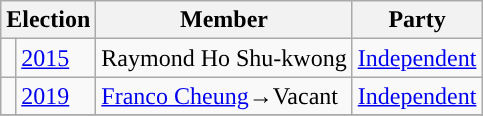<table class="wikitable">
<tr>
<th colspan="2">Election</th>
<th>Member</th>
<th>Party</th>
</tr>
<tr>
<td style="background-color:"></td>
<td><a href='#'>2015</a></td>
<td>Raymond Ho Shu-kwong</td>
<td><a href='#'>Independent</a></td>
</tr>
<tr>
<td style="background-color:"></td>
<td><a href='#'>2019</a></td>
<td><a href='#'>Franco Cheung</a>→Vacant</td>
<td><a href='#'>Independent</a></td>
</tr>
<tr>
</tr>
</table>
